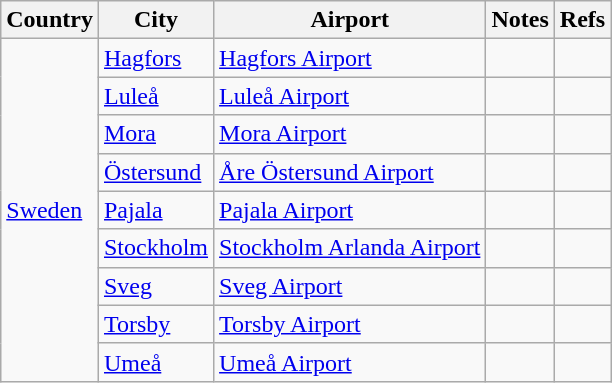<table class="sortable wikitable">
<tr>
<th>Country</th>
<th>City</th>
<th>Airport</th>
<th>Notes</th>
<th>Refs</th>
</tr>
<tr>
<td rowspan="9"><a href='#'>Sweden</a></td>
<td><a href='#'>Hagfors</a></td>
<td><a href='#'>Hagfors Airport</a></td>
<td></td>
<td align=center></td>
</tr>
<tr>
<td><a href='#'>Luleå</a></td>
<td><a href='#'>Luleå Airport</a></td>
<td></td>
<td align=center></td>
</tr>
<tr>
<td><a href='#'>Mora</a></td>
<td><a href='#'>Mora Airport</a></td>
<td></td>
<td align=center></td>
</tr>
<tr>
<td><a href='#'>Östersund</a></td>
<td><a href='#'>Åre Östersund Airport</a></td>
<td></td>
<td align=center></td>
</tr>
<tr>
<td><a href='#'>Pajala</a></td>
<td><a href='#'>Pajala Airport</a></td>
<td></td>
<td align=center></td>
</tr>
<tr>
<td><a href='#'>Stockholm</a></td>
<td><a href='#'>Stockholm Arlanda Airport</a></td>
<td></td>
<td align=center></td>
</tr>
<tr>
<td><a href='#'>Sveg</a></td>
<td><a href='#'>Sveg Airport</a></td>
<td></td>
<td align=center></td>
</tr>
<tr>
<td><a href='#'>Torsby</a></td>
<td><a href='#'>Torsby Airport</a></td>
<td></td>
<td align=center></td>
</tr>
<tr>
<td><a href='#'>Umeå</a></td>
<td><a href='#'>Umeå Airport</a></td>
<td></td>
<td align=center></td>
</tr>
</table>
